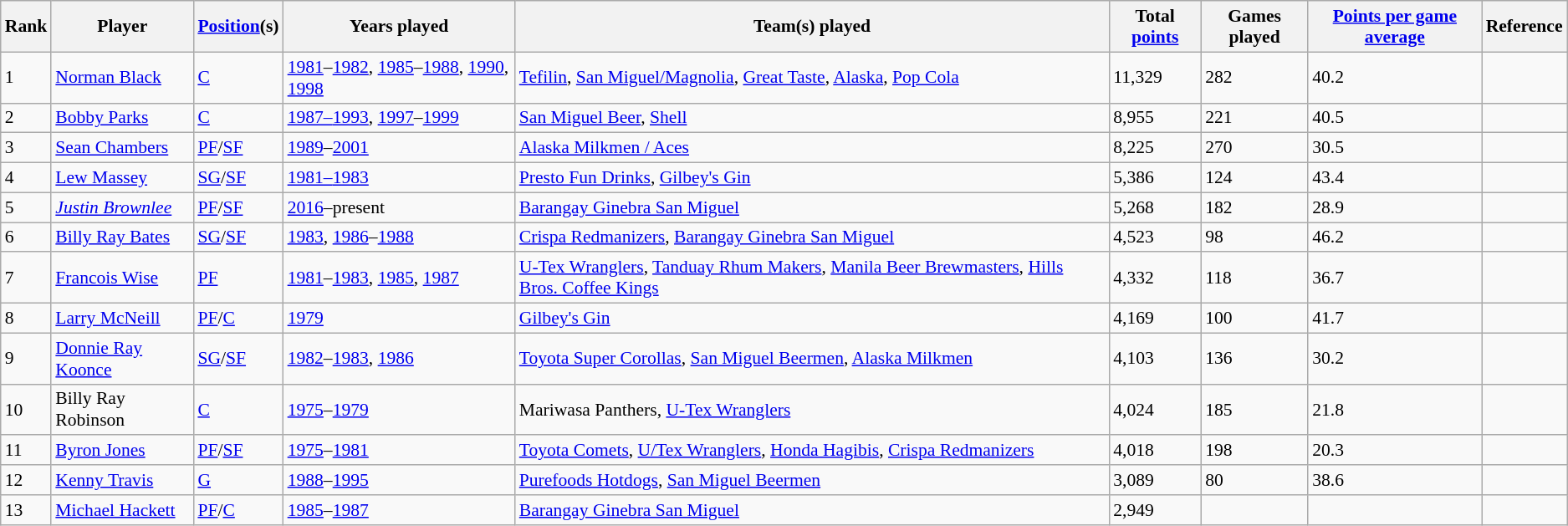<table class="wikitable sortable" style="font-size: 90%;">
<tr>
<th>Rank</th>
<th>Player</th>
<th><a href='#'>Position</a>(s)</th>
<th>Years played</th>
<th class="unsortable">Team(s) played</th>
<th>Total <a href='#'>points</a></th>
<th>Games played</th>
<th><a href='#'>Points per game average</a></th>
<th>Reference</th>
</tr>
<tr>
<td>1</td>
<td><a href='#'>Norman Black</a></td>
<td><a href='#'>C</a></td>
<td><a href='#'>1981</a>–<a href='#'>1982</a>, <a href='#'>1985</a>–<a href='#'>1988</a>, <a href='#'>1990</a>, <a href='#'>1998</a></td>
<td><a href='#'>Tefilin</a>, <a href='#'>San Miguel/Magnolia</a>, <a href='#'>Great Taste</a>, <a href='#'>Alaska</a>, <a href='#'>Pop Cola</a></td>
<td>11,329</td>
<td>282</td>
<td>40.2</td>
<td></td>
</tr>
<tr>
<td>2</td>
<td><a href='#'>Bobby Parks</a></td>
<td><a href='#'>C</a></td>
<td><a href='#'>1987–</a><a href='#'>1993</a>, <a href='#'>1997</a>–<a href='#'>1999</a></td>
<td><a href='#'>San Miguel Beer</a>, <a href='#'>Shell</a></td>
<td>8,955</td>
<td>221</td>
<td>40.5</td>
<td></td>
</tr>
<tr>
<td>3</td>
<td><a href='#'>Sean Chambers</a></td>
<td><a href='#'>PF</a>/<a href='#'>SF</a></td>
<td><a href='#'>1989</a>–<a href='#'>2001</a></td>
<td><a href='#'>Alaska Milkmen / Aces</a></td>
<td>8,225</td>
<td>270</td>
<td>30.5</td>
<td></td>
</tr>
<tr>
<td>4</td>
<td><a href='#'>Lew Massey</a></td>
<td><a href='#'>SG</a>/<a href='#'>SF</a></td>
<td><a href='#'>1981–</a><a href='#'>1983</a></td>
<td><a href='#'>Presto Fun Drinks</a>, <a href='#'>Gilbey's Gin</a></td>
<td>5,386</td>
<td>124</td>
<td>43.4</td>
<td></td>
</tr>
<tr>
<td>5</td>
<td><em><a href='#'>Justin Brownlee</a></em></td>
<td><a href='#'>PF</a>/<a href='#'>SF</a></td>
<td><a href='#'>2016</a>–present</td>
<td><a href='#'>Barangay Ginebra San Miguel</a></td>
<td>5,268</td>
<td>182</td>
<td>28.9</td>
<td></td>
</tr>
<tr>
<td>6</td>
<td><a href='#'>Billy Ray Bates</a></td>
<td><a href='#'>SG</a>/<a href='#'>SF</a></td>
<td><a href='#'>1983</a>, <a href='#'>1986</a>–<a href='#'>1988</a></td>
<td><a href='#'>Crispa Redmanizers</a>, <a href='#'>Barangay Ginebra San Miguel</a></td>
<td>4,523</td>
<td>98</td>
<td>46.2</td>
<td></td>
</tr>
<tr>
<td>7</td>
<td><a href='#'>Francois Wise</a></td>
<td><a href='#'>PF</a></td>
<td><a href='#'>1981</a>–<a href='#'>1983</a>, <a href='#'>1985</a>, <a href='#'>1987</a></td>
<td><a href='#'>U-Tex Wranglers</a>, <a href='#'>Tanduay Rhum Makers</a>, <a href='#'>Manila Beer Brewmasters</a>, <a href='#'>Hills Bros. Coffee Kings</a></td>
<td>4,332</td>
<td>118</td>
<td>36.7</td>
<td></td>
</tr>
<tr>
<td>8</td>
<td><a href='#'>Larry McNeill</a></td>
<td><a href='#'>PF</a>/<a href='#'>C</a></td>
<td><a href='#'>1979</a></td>
<td><a href='#'>Gilbey's Gin</a></td>
<td>4,169</td>
<td>100</td>
<td>41.7</td>
<td></td>
</tr>
<tr>
<td>9</td>
<td><a href='#'>Donnie Ray Koonce</a></td>
<td><a href='#'>SG</a>/<a href='#'>SF</a></td>
<td><a href='#'>1982</a>–<a href='#'>1983</a>, <a href='#'>1986</a></td>
<td><a href='#'>Toyota Super Corollas</a>, <a href='#'>San Miguel Beermen</a>, <a href='#'>Alaska Milkmen</a></td>
<td>4,103</td>
<td>136</td>
<td>30.2</td>
<td></td>
</tr>
<tr>
<td>10</td>
<td>Billy Ray Robinson</td>
<td><a href='#'>C</a></td>
<td><a href='#'>1975</a>–<a href='#'>1979</a></td>
<td>Mariwasa Panthers, <a href='#'>U-Tex Wranglers</a></td>
<td>4,024</td>
<td>185</td>
<td>21.8</td>
<td></td>
</tr>
<tr>
<td>11</td>
<td><a href='#'>Byron Jones</a></td>
<td><a href='#'>PF</a>/<a href='#'>SF</a></td>
<td><a href='#'>1975</a>–<a href='#'>1981</a></td>
<td><a href='#'>Toyota Comets</a>, <a href='#'>U/Tex Wranglers</a>, <a href='#'>Honda Hagibis</a>, <a href='#'>Crispa Redmanizers</a></td>
<td>4,018</td>
<td>198</td>
<td>20.3</td>
<td></td>
</tr>
<tr>
<td>12</td>
<td><a href='#'>Kenny Travis</a></td>
<td><a href='#'>G</a></td>
<td><a href='#'>1988</a>–<a href='#'>1995</a></td>
<td><a href='#'>Purefoods Hotdogs</a>, <a href='#'>San Miguel Beermen</a></td>
<td>3,089</td>
<td>80</td>
<td>38.6</td>
<td></td>
</tr>
<tr>
<td>13</td>
<td><a href='#'>Michael Hackett</a></td>
<td><a href='#'>PF</a>/<a href='#'>C</a></td>
<td><a href='#'>1985</a>–<a href='#'>1987</a></td>
<td><a href='#'>Barangay Ginebra San Miguel</a></td>
<td>2,949</td>
<td></td>
<td></td>
<td></td>
</tr>
</table>
